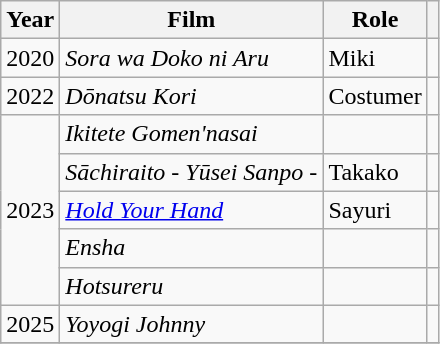<table class="wikitable">
<tr>
<th>Year</th>
<th>Film</th>
<th>Role</th>
<th></th>
</tr>
<tr>
<td>2020</td>
<td><em>Sora wa Doko ni Aru</em></td>
<td>Miki</td>
<td></td>
</tr>
<tr>
<td>2022</td>
<td><em>Dōnatsu Kori</em></td>
<td>Costumer</td>
<td></td>
</tr>
<tr>
<td rowspan=5>2023</td>
<td><em>Ikitete Gomen'nasai</em></td>
<td></td>
<td></td>
</tr>
<tr>
<td><em>Sāchiraito - Yūsei Sanpo -</em></td>
<td>Takako</td>
<td></td>
</tr>
<tr>
<td><a href='#'><em>Hold Your Hand</em></a></td>
<td>Sayuri</td>
<td></td>
</tr>
<tr>
<td><em>Ensha</em></td>
<td></td>
<td></td>
</tr>
<tr>
<td><em>Hotsureru</em></td>
<td></td>
<td></td>
</tr>
<tr>
<td>2025</td>
<td><em>Yoyogi Johnny</em></td>
<td></td>
<td></td>
</tr>
<tr>
</tr>
</table>
